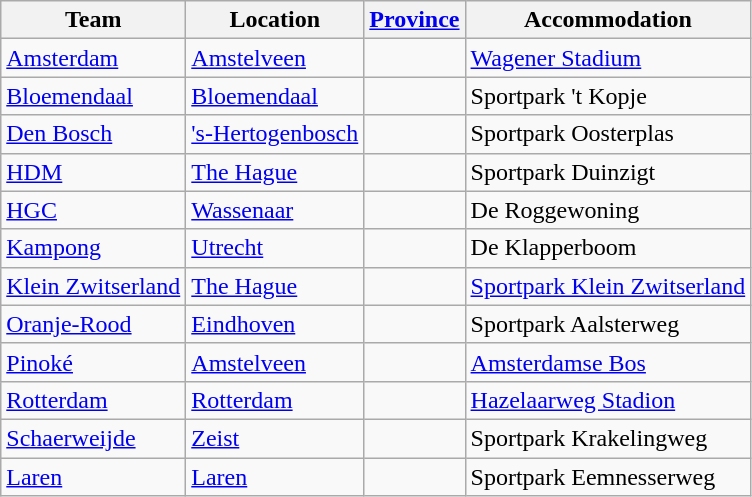<table class="wikitable sortable">
<tr>
<th>Team</th>
<th>Location</th>
<th><a href='#'>Province</a></th>
<th>Accommodation</th>
</tr>
<tr>
<td><a href='#'>Amsterdam</a></td>
<td><a href='#'>Amstelveen</a></td>
<td></td>
<td><a href='#'>Wagener Stadium</a></td>
</tr>
<tr>
<td><a href='#'>Bloemendaal</a></td>
<td><a href='#'>Bloemendaal</a></td>
<td></td>
<td>Sportpark 't Kopje</td>
</tr>
<tr>
<td><a href='#'>Den Bosch</a></td>
<td><a href='#'>'s-Hertogenbosch</a></td>
<td></td>
<td>Sportpark Oosterplas</td>
</tr>
<tr>
<td><a href='#'>HDM</a></td>
<td><a href='#'>The Hague</a></td>
<td></td>
<td>Sportpark Duinzigt</td>
</tr>
<tr>
<td><a href='#'>HGC</a></td>
<td><a href='#'>Wassenaar</a></td>
<td></td>
<td>De Roggewoning</td>
</tr>
<tr>
<td><a href='#'>Kampong</a></td>
<td><a href='#'>Utrecht</a></td>
<td></td>
<td>De Klapperboom</td>
</tr>
<tr>
<td><a href='#'>Klein Zwitserland</a></td>
<td><a href='#'>The Hague</a></td>
<td></td>
<td><a href='#'>Sportpark Klein Zwitserland</a></td>
</tr>
<tr>
<td><a href='#'>Oranje-Rood</a></td>
<td><a href='#'>Eindhoven</a></td>
<td></td>
<td>Sportpark Aalsterweg</td>
</tr>
<tr>
<td><a href='#'>Pinoké</a></td>
<td><a href='#'>Amstelveen</a></td>
<td></td>
<td><a href='#'>Amsterdamse Bos</a></td>
</tr>
<tr>
<td><a href='#'>Rotterdam</a></td>
<td><a href='#'>Rotterdam</a></td>
<td></td>
<td><a href='#'>Hazelaarweg Stadion</a></td>
</tr>
<tr>
<td><a href='#'>Schaerweijde</a></td>
<td><a href='#'>Zeist</a></td>
<td></td>
<td>Sportpark Krakelingweg</td>
</tr>
<tr>
<td><a href='#'>Laren</a></td>
<td><a href='#'>Laren</a></td>
<td></td>
<td>Sportpark Eemnesserweg</td>
</tr>
</table>
